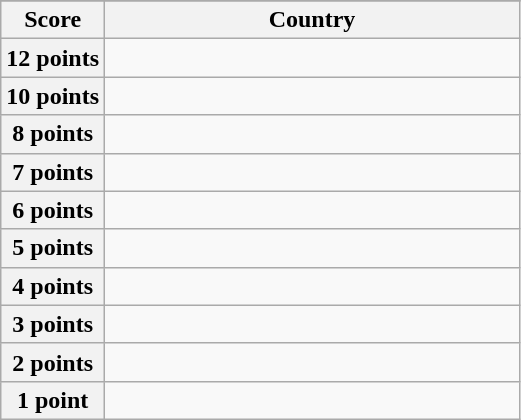<table class="wikitable">
<tr>
</tr>
<tr>
<th scope="col" width="20%">Score</th>
<th scope="col">Country</th>
</tr>
<tr>
<th scope="row">12 points</th>
<td></td>
</tr>
<tr>
<th scope="row">10 points</th>
<td></td>
</tr>
<tr>
<th scope="row">8 points</th>
<td></td>
</tr>
<tr>
<th scope="row">7 points</th>
<td></td>
</tr>
<tr>
<th scope="row">6 points</th>
<td></td>
</tr>
<tr>
<th scope="row">5 points</th>
<td></td>
</tr>
<tr>
<th scope="row">4 points</th>
<td></td>
</tr>
<tr>
<th scope="row">3 points</th>
<td></td>
</tr>
<tr>
<th scope="row">2 points</th>
<td></td>
</tr>
<tr>
<th scope="row">1 point</th>
<td></td>
</tr>
</table>
